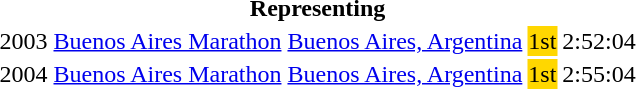<table>
<tr>
<th colspan="5">Representing </th>
</tr>
<tr>
<td>2003</td>
<td><a href='#'>Buenos Aires Marathon</a></td>
<td><a href='#'>Buenos Aires, Argentina</a></td>
<td bgcolor="gold">1st</td>
<td>2:52:04</td>
</tr>
<tr>
<td>2004</td>
<td><a href='#'>Buenos Aires Marathon</a></td>
<td><a href='#'>Buenos Aires, Argentina</a></td>
<td bgcolor="gold">1st</td>
<td>2:55:04</td>
</tr>
</table>
